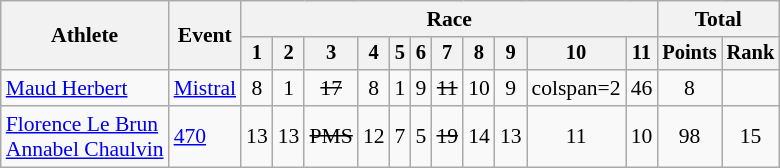<table class=wikitable style=font-size:90%;text-align:center>
<tr>
<th rowspan=2>Athlete</th>
<th rowspan=2>Event</th>
<th colspan=11>Race</th>
<th colspan=2>Total</th>
</tr>
<tr style=font-size:95%>
<th>1</th>
<th>2</th>
<th>3</th>
<th>4</th>
<th>5</th>
<th>6</th>
<th>7</th>
<th>8</th>
<th>9</th>
<th>10</th>
<th>11</th>
<th>Points</th>
<th>Rank</th>
</tr>
<tr>
<td align=left><a href='#'>Maud Herbert</a></td>
<td align=left><a href='#'>Mistral</a></td>
<td>8</td>
<td>1</td>
<td><s>17</s></td>
<td>8</td>
<td>1</td>
<td>9</td>
<td><s>11</s></td>
<td>10</td>
<td>9</td>
<td>colspan=2 </td>
<td>46</td>
<td>8</td>
</tr>
<tr>
<td align=left><a href='#'>Florence Le Brun</a><br><a href='#'>Annabel Chaulvin</a></td>
<td align=left><a href='#'>470</a></td>
<td>13</td>
<td>13</td>
<td><s>PMS</s></td>
<td>12</td>
<td>7</td>
<td>5</td>
<td><s>19</s></td>
<td>14</td>
<td>13</td>
<td>11</td>
<td>10</td>
<td>98</td>
<td>15</td>
</tr>
</table>
